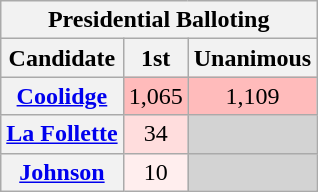<table class="wikitable sortable" style="text-align:center">
<tr>
<th colspan="3"><strong>Presidential Balloting</strong></th>
</tr>
<tr>
<th>Candidate</th>
<th>1st</th>
<th>Unanimous</th>
</tr>
<tr>
<th><a href='#'>Coolidge</a></th>
<td style="background:#fbb;">1,065</td>
<td style="background:#fbb;">1,109</td>
</tr>
<tr>
<th><a href='#'>La Follette</a></th>
<td style="background:#fdd;">34</td>
<td style="background:#d3d3d3"></td>
</tr>
<tr>
<th><a href='#'>Johnson</a></th>
<td style="background:#fee;">10</td>
<td style="background:#d3d3d3"></td>
</tr>
</table>
